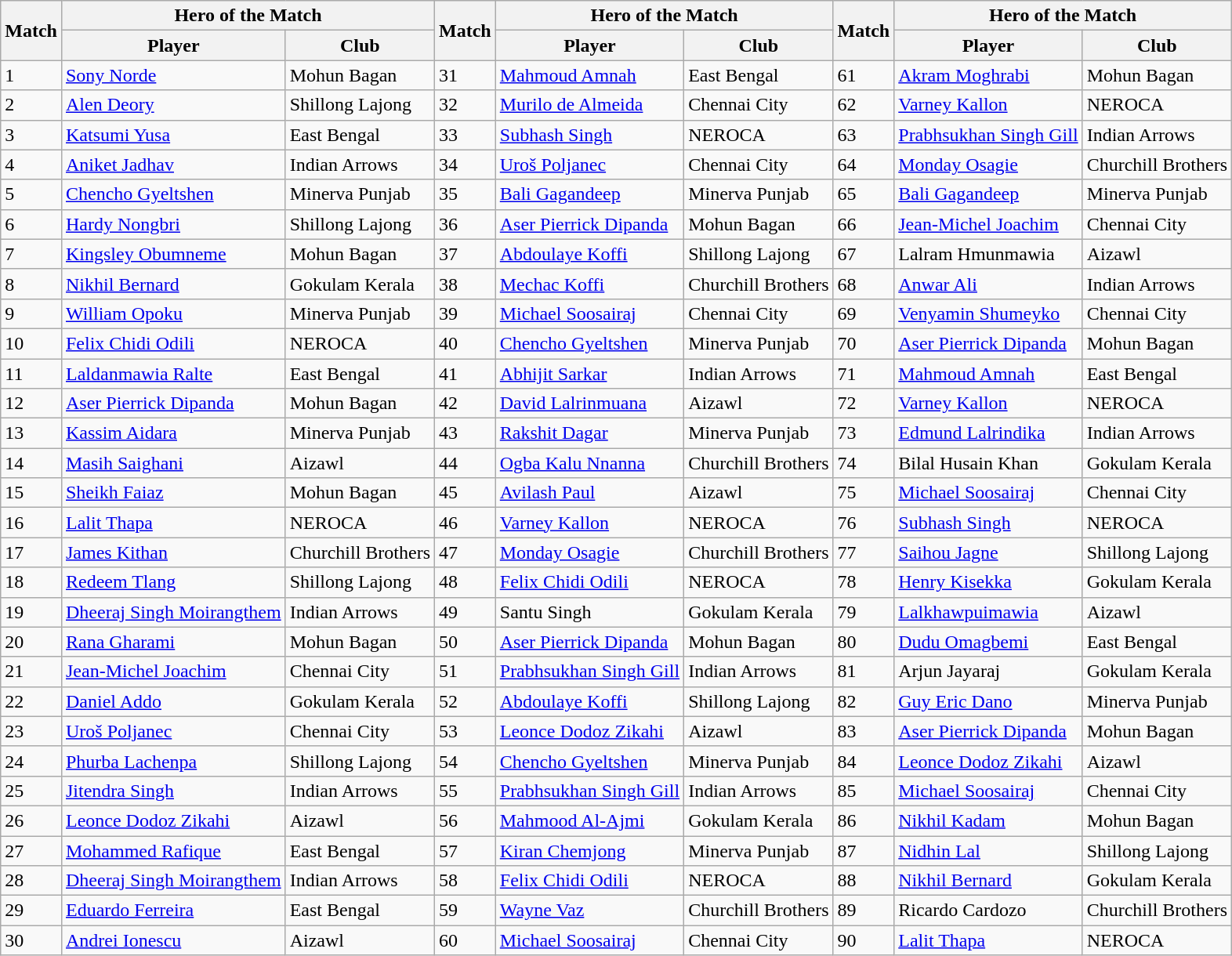<table class="wikitable">
<tr>
<th rowspan="2">Match</th>
<th colspan="2">Hero of the Match</th>
<th rowspan="2">Match</th>
<th colspan="2">Hero of the Match</th>
<th rowspan="2">Match</th>
<th colspan="2">Hero of the Match</th>
</tr>
<tr>
<th>Player</th>
<th>Club</th>
<th>Player</th>
<th>Club</th>
<th>Player</th>
<th>Club</th>
</tr>
<tr>
<td>1</td>
<td> <a href='#'>Sony Norde</a></td>
<td>Mohun Bagan</td>
<td>31</td>
<td> <a href='#'>Mahmoud Amnah</a></td>
<td>East Bengal</td>
<td>61</td>
<td> <a href='#'>Akram Moghrabi</a></td>
<td>Mohun Bagan</td>
</tr>
<tr>
<td>2</td>
<td> <a href='#'>Alen Deory</a></td>
<td>Shillong Lajong</td>
<td>32</td>
<td> <a href='#'>Murilo de Almeida</a></td>
<td>Chennai City</td>
<td>62</td>
<td> <a href='#'>Varney Kallon</a></td>
<td>NEROCA</td>
</tr>
<tr>
<td>3</td>
<td> <a href='#'>Katsumi Yusa</a></td>
<td>East Bengal</td>
<td>33</td>
<td> <a href='#'>Subhash Singh</a></td>
<td>NEROCA</td>
<td>63</td>
<td> <a href='#'>Prabhsukhan Singh Gill</a></td>
<td>Indian Arrows</td>
</tr>
<tr>
<td>4</td>
<td> <a href='#'>Aniket Jadhav</a></td>
<td>Indian Arrows</td>
<td>34</td>
<td> <a href='#'>Uroš Poljanec</a></td>
<td>Chennai City</td>
<td>64</td>
<td> <a href='#'>Monday Osagie</a></td>
<td>Churchill Brothers</td>
</tr>
<tr>
<td>5</td>
<td> <a href='#'>Chencho Gyeltshen</a></td>
<td>Minerva Punjab</td>
<td>35</td>
<td> <a href='#'>Bali Gagandeep</a></td>
<td>Minerva Punjab</td>
<td>65</td>
<td> <a href='#'>Bali Gagandeep</a></td>
<td>Minerva Punjab</td>
</tr>
<tr>
<td>6</td>
<td> <a href='#'>Hardy Nongbri</a></td>
<td>Shillong Lajong</td>
<td>36</td>
<td> <a href='#'>Aser Pierrick Dipanda</a></td>
<td>Mohun Bagan</td>
<td>66</td>
<td> <a href='#'>Jean-Michel Joachim</a></td>
<td>Chennai City</td>
</tr>
<tr>
<td>7</td>
<td> <a href='#'>Kingsley Obumneme</a></td>
<td>Mohun Bagan</td>
<td>37</td>
<td> <a href='#'>Abdoulaye Koffi</a></td>
<td>Shillong Lajong</td>
<td>67</td>
<td> Lalram Hmunmawia</td>
<td>Aizawl</td>
</tr>
<tr>
<td>8</td>
<td> <a href='#'>Nikhil Bernard</a></td>
<td>Gokulam Kerala</td>
<td>38</td>
<td> <a href='#'>Mechac Koffi</a></td>
<td>Churchill Brothers</td>
<td>68</td>
<td> <a href='#'>Anwar Ali</a></td>
<td>Indian Arrows</td>
</tr>
<tr>
<td>9</td>
<td> <a href='#'>William Opoku</a></td>
<td>Minerva Punjab</td>
<td>39</td>
<td> <a href='#'>Michael Soosairaj</a></td>
<td>Chennai City</td>
<td>69</td>
<td> <a href='#'>Venyamin Shumeyko</a></td>
<td>Chennai City</td>
</tr>
<tr>
<td>10</td>
<td> <a href='#'>Felix Chidi Odili</a></td>
<td>NEROCA</td>
<td>40</td>
<td> <a href='#'>Chencho Gyeltshen</a></td>
<td>Minerva Punjab</td>
<td>70</td>
<td> <a href='#'>Aser Pierrick Dipanda</a></td>
<td>Mohun Bagan</td>
</tr>
<tr>
<td>11</td>
<td> <a href='#'>Laldanmawia Ralte</a></td>
<td>East Bengal</td>
<td>41</td>
<td> <a href='#'>Abhijit Sarkar</a></td>
<td>Indian Arrows</td>
<td>71</td>
<td> <a href='#'>Mahmoud Amnah</a></td>
<td>East Bengal</td>
</tr>
<tr>
<td>12</td>
<td> <a href='#'>Aser Pierrick Dipanda</a></td>
<td>Mohun Bagan</td>
<td>42</td>
<td> <a href='#'>David Lalrinmuana</a></td>
<td>Aizawl</td>
<td>72</td>
<td> <a href='#'>Varney Kallon</a></td>
<td>NEROCA</td>
</tr>
<tr>
<td>13</td>
<td> <a href='#'>Kassim Aidara</a></td>
<td>Minerva Punjab</td>
<td>43</td>
<td> <a href='#'>Rakshit Dagar</a></td>
<td>Minerva Punjab</td>
<td>73</td>
<td> <a href='#'>Edmund Lalrindika</a></td>
<td>Indian Arrows</td>
</tr>
<tr>
<td>14</td>
<td> <a href='#'>Masih Saighani</a></td>
<td>Aizawl</td>
<td>44</td>
<td> <a href='#'>Ogba Kalu Nnanna</a></td>
<td>Churchill Brothers</td>
<td>74</td>
<td> Bilal Husain Khan</td>
<td>Gokulam Kerala</td>
</tr>
<tr>
<td>15</td>
<td> <a href='#'>Sheikh Faiaz</a></td>
<td>Mohun Bagan</td>
<td>45</td>
<td> <a href='#'>Avilash Paul</a></td>
<td>Aizawl</td>
<td>75</td>
<td> <a href='#'>Michael Soosairaj</a></td>
<td>Chennai City</td>
</tr>
<tr>
<td>16</td>
<td> <a href='#'>Lalit Thapa</a></td>
<td>NEROCA</td>
<td>46</td>
<td> <a href='#'>Varney Kallon</a></td>
<td>NEROCA</td>
<td>76</td>
<td> <a href='#'>Subhash Singh</a></td>
<td>NEROCA</td>
</tr>
<tr>
<td>17</td>
<td> <a href='#'>James Kithan</a></td>
<td>Churchill Brothers</td>
<td>47</td>
<td> <a href='#'>Monday Osagie</a></td>
<td>Churchill Brothers</td>
<td>77</td>
<td> <a href='#'>Saihou Jagne</a></td>
<td>Shillong Lajong</td>
</tr>
<tr>
<td>18</td>
<td> <a href='#'>Redeem Tlang</a></td>
<td>Shillong Lajong</td>
<td>48</td>
<td> <a href='#'>Felix Chidi Odili</a></td>
<td>NEROCA</td>
<td>78</td>
<td> <a href='#'>Henry Kisekka</a></td>
<td>Gokulam Kerala</td>
</tr>
<tr>
<td>19</td>
<td> <a href='#'>Dheeraj Singh Moirangthem</a></td>
<td>Indian Arrows</td>
<td>49</td>
<td> Santu Singh</td>
<td>Gokulam Kerala</td>
<td>79</td>
<td> <a href='#'>Lalkhawpuimawia</a></td>
<td>Aizawl</td>
</tr>
<tr>
<td>20</td>
<td> <a href='#'>Rana Gharami</a></td>
<td>Mohun Bagan</td>
<td>50</td>
<td> <a href='#'>Aser Pierrick Dipanda</a></td>
<td>Mohun Bagan</td>
<td>80</td>
<td> <a href='#'>Dudu Omagbemi</a></td>
<td>East Bengal</td>
</tr>
<tr>
<td>21</td>
<td> <a href='#'>Jean-Michel Joachim</a></td>
<td>Chennai City</td>
<td>51</td>
<td> <a href='#'>Prabhsukhan Singh Gill</a></td>
<td>Indian Arrows</td>
<td>81</td>
<td> Arjun Jayaraj</td>
<td>Gokulam Kerala</td>
</tr>
<tr>
<td>22</td>
<td> <a href='#'>Daniel Addo</a></td>
<td>Gokulam Kerala</td>
<td>52</td>
<td> <a href='#'>Abdoulaye Koffi</a></td>
<td>Shillong Lajong</td>
<td>82</td>
<td> <a href='#'>Guy Eric Dano</a></td>
<td>Minerva Punjab</td>
</tr>
<tr>
<td>23</td>
<td> <a href='#'>Uroš Poljanec</a></td>
<td>Chennai City</td>
<td>53</td>
<td> <a href='#'>Leonce Dodoz Zikahi</a></td>
<td>Aizawl</td>
<td>83</td>
<td> <a href='#'>Aser Pierrick Dipanda</a></td>
<td>Mohun Bagan</td>
</tr>
<tr>
<td>24</td>
<td> <a href='#'>Phurba Lachenpa</a></td>
<td>Shillong Lajong</td>
<td>54</td>
<td> <a href='#'>Chencho Gyeltshen</a></td>
<td>Minerva Punjab</td>
<td>84</td>
<td> <a href='#'>Leonce Dodoz Zikahi</a></td>
<td>Aizawl</td>
</tr>
<tr>
<td>25</td>
<td> <a href='#'>Jitendra Singh</a></td>
<td>Indian Arrows</td>
<td>55</td>
<td> <a href='#'>Prabhsukhan Singh Gill</a></td>
<td>Indian Arrows</td>
<td>85</td>
<td> <a href='#'>Michael Soosairaj</a></td>
<td>Chennai City</td>
</tr>
<tr>
<td>26</td>
<td> <a href='#'>Leonce Dodoz Zikahi</a></td>
<td>Aizawl</td>
<td>56</td>
<td> <a href='#'>Mahmood Al-Ajmi</a></td>
<td>Gokulam Kerala</td>
<td>86</td>
<td> <a href='#'>Nikhil Kadam</a></td>
<td>Mohun Bagan</td>
</tr>
<tr>
<td>27</td>
<td> <a href='#'>Mohammed Rafique</a></td>
<td>East Bengal</td>
<td>57</td>
<td> <a href='#'>Kiran Chemjong</a></td>
<td>Minerva Punjab</td>
<td>87</td>
<td> <a href='#'>Nidhin Lal</a></td>
<td>Shillong Lajong</td>
</tr>
<tr>
<td>28</td>
<td> <a href='#'>Dheeraj Singh Moirangthem</a></td>
<td>Indian Arrows</td>
<td>58</td>
<td> <a href='#'>Felix Chidi Odili</a></td>
<td>NEROCA</td>
<td>88</td>
<td> <a href='#'>Nikhil Bernard</a></td>
<td>Gokulam Kerala</td>
</tr>
<tr>
<td>29</td>
<td> <a href='#'>Eduardo Ferreira</a></td>
<td>East Bengal</td>
<td>59</td>
<td> <a href='#'>Wayne Vaz</a></td>
<td>Churchill Brothers</td>
<td>89</td>
<td> Ricardo Cardozo</td>
<td>Churchill Brothers</td>
</tr>
<tr>
<td>30</td>
<td> <a href='#'>Andrei Ionescu</a></td>
<td>Aizawl</td>
<td>60</td>
<td> <a href='#'>Michael Soosairaj</a></td>
<td>Chennai City</td>
<td>90</td>
<td> <a href='#'>Lalit Thapa</a></td>
<td>NEROCA</td>
</tr>
</table>
